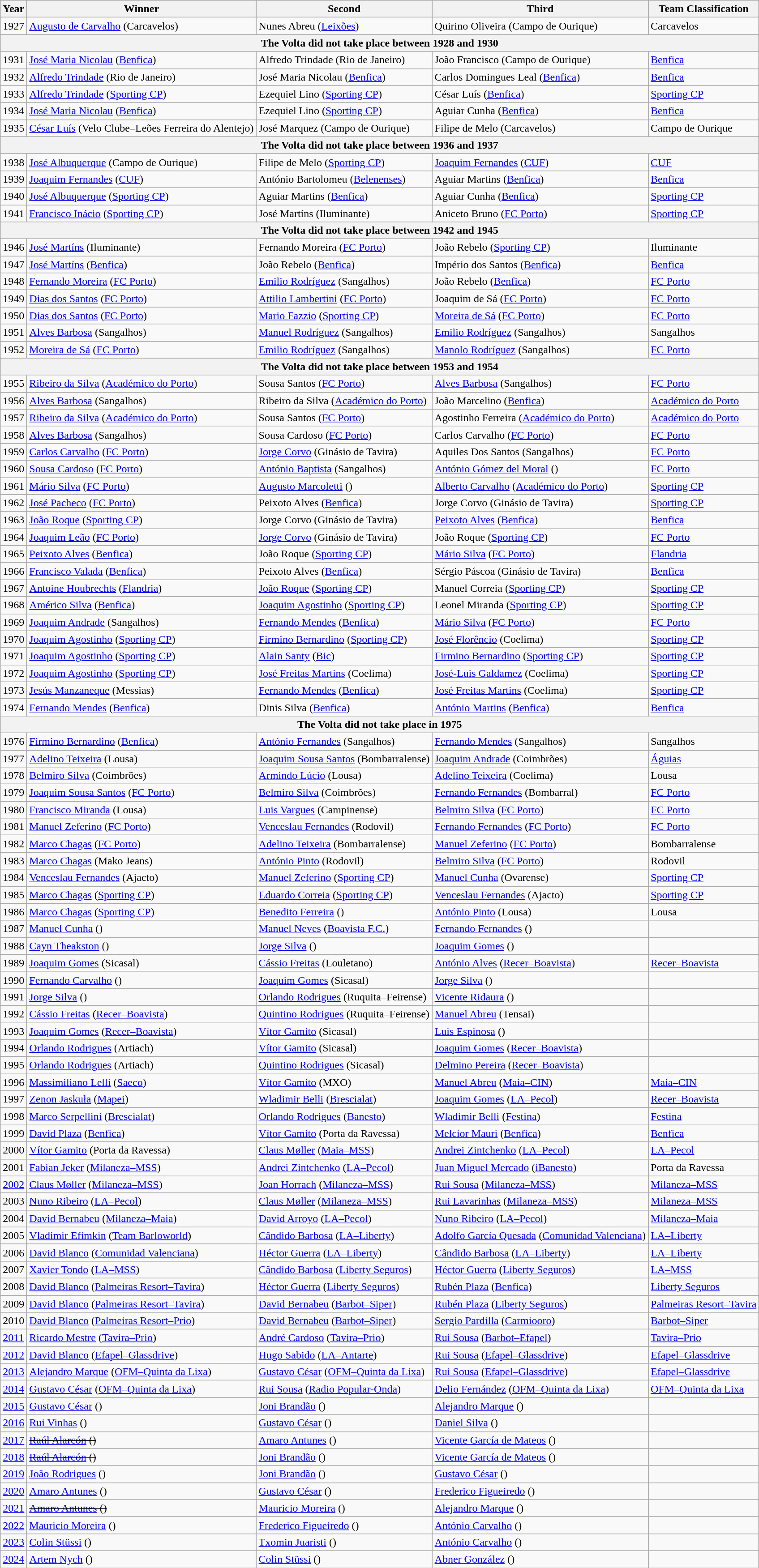<table class="wikitable plainrowheaders sortable">
<tr>
<th scope=col>Year</th>
<th scope=col>Winner</th>
<th scope=col>Second</th>
<th scope=col>Third</th>
<th scope=col>Team Classification</th>
</tr>
<tr>
<td>1927</td>
<td> <a href='#'>Augusto de Carvalho</a> (Carcavelos)</td>
<td> Nunes Abreu (<a href='#'>Leixões</a>)</td>
<td> Quirino Oliveira (Campo de Ourique)</td>
<td> Carcavelos</td>
</tr>
<tr>
<th colspan="5">The Volta did not take place between 1928 and 1930</th>
</tr>
<tr>
<td>1931</td>
<td> <a href='#'>José Maria Nicolau</a> (<a href='#'>Benfica</a>)</td>
<td> Alfredo Trindade (Rio de Janeiro)</td>
<td> João Francisco (Campo de Ourique)</td>
<td> <a href='#'>Benfica</a></td>
</tr>
<tr>
<td>1932</td>
<td> <a href='#'>Alfredo Trindade</a> (Rio de Janeiro)</td>
<td> José Maria Nicolau (<a href='#'>Benfica</a>)</td>
<td> Carlos Domingues Leal (<a href='#'>Benfica</a>)</td>
<td> <a href='#'>Benfica</a></td>
</tr>
<tr>
<td>1933</td>
<td> <a href='#'>Alfredo Trindade</a> (<a href='#'>Sporting CP</a>)</td>
<td> Ezequiel Lino (<a href='#'>Sporting CP</a>)</td>
<td> César Luís (<a href='#'>Benfica</a>)</td>
<td> <a href='#'>Sporting CP</a></td>
</tr>
<tr>
<td>1934</td>
<td> <a href='#'>José Maria Nicolau</a> (<a href='#'>Benfica</a>)</td>
<td> Ezequiel Lino (<a href='#'>Sporting CP</a>)</td>
<td> Aguiar Cunha (<a href='#'>Benfica</a>)</td>
<td> <a href='#'>Benfica</a></td>
</tr>
<tr>
<td>1935</td>
<td> <a href='#'>César Luís</a> (Velo Clube–Leões Ferreira do Alentejo)</td>
<td> José Marquez (Campo de Ourique)</td>
<td> Filipe de Melo (Carcavelos)</td>
<td> Campo de Ourique</td>
</tr>
<tr>
<th colspan="5">The Volta did not take place between 1936 and 1937</th>
</tr>
<tr>
<td>1938</td>
<td> <a href='#'>José Albuquerque</a> (Campo de Ourique)</td>
<td> Filipe de Melo (<a href='#'>Sporting CP</a>)</td>
<td> <a href='#'>Joaquim Fernandes</a> (<a href='#'>CUF</a>)</td>
<td>  <a href='#'>CUF</a></td>
</tr>
<tr>
<td>1939</td>
<td> <a href='#'>Joaquim Fernandes</a> (<a href='#'>CUF</a>)</td>
<td> António Bartolomeu (<a href='#'>Belenenses</a>)</td>
<td> Aguiar Martins (<a href='#'>Benfica</a>)</td>
<td> <a href='#'>Benfica</a></td>
</tr>
<tr>
<td>1940</td>
<td> <a href='#'>José Albuquerque</a> (<a href='#'>Sporting CP</a>)</td>
<td> Aguiar Martins (<a href='#'>Benfica</a>)</td>
<td> Aguiar Cunha (<a href='#'>Benfica</a>)</td>
<td> <a href='#'>Sporting CP</a></td>
</tr>
<tr>
<td>1941</td>
<td> <a href='#'>Francisco Inácio</a> (<a href='#'>Sporting CP</a>)</td>
<td> José Martíns (Iluminante)</td>
<td> Aniceto Bruno (<a href='#'>FC Porto</a>)</td>
<td> <a href='#'>Sporting CP</a></td>
</tr>
<tr>
<th colspan="5">The Volta did not take place between 1942 and 1945</th>
</tr>
<tr>
<td>1946</td>
<td> <a href='#'>José Martíns</a> (Iluminante)</td>
<td> Fernando Moreira (<a href='#'>FC Porto</a>)</td>
<td> João Rebelo (<a href='#'>Sporting CP</a>)</td>
<td> Iluminante</td>
</tr>
<tr>
<td>1947</td>
<td> <a href='#'>José Martíns</a> (<a href='#'>Benfica</a>)</td>
<td> João Rebelo (<a href='#'>Benfica</a>)</td>
<td> Império dos Santos (<a href='#'>Benfica</a>)</td>
<td> <a href='#'>Benfica</a></td>
</tr>
<tr>
<td>1948</td>
<td> <a href='#'>Fernando Moreira</a> (<a href='#'>FC Porto</a>)</td>
<td> <a href='#'>Emilio Rodríguez</a> (Sangalhos)</td>
<td> João Rebelo (<a href='#'>Benfica</a>)</td>
<td> <a href='#'>FC Porto</a></td>
</tr>
<tr>
<td>1949</td>
<td> <a href='#'>Dias dos Santos</a> (<a href='#'>FC Porto</a>)</td>
<td> <a href='#'>Attilio Lambertini</a> (<a href='#'>FC Porto</a>)</td>
<td> Joaquim de Sá (<a href='#'>FC Porto</a>)</td>
<td> <a href='#'>FC Porto</a></td>
</tr>
<tr>
<td>1950</td>
<td> <a href='#'>Dias dos Santos</a> (<a href='#'>FC Porto</a>)</td>
<td> <a href='#'>Mario Fazzio</a> (<a href='#'>Sporting CP</a>)</td>
<td> <a href='#'>Moreira de Sá</a> (<a href='#'>FC Porto</a>)</td>
<td> <a href='#'>FC Porto</a></td>
</tr>
<tr>
<td>1951</td>
<td> <a href='#'>Alves Barbosa</a> (Sangalhos)</td>
<td> <a href='#'>Manuel Rodríguez</a> (Sangalhos)</td>
<td> <a href='#'>Emilio Rodríguez</a> (Sangalhos)</td>
<td> Sangalhos</td>
</tr>
<tr>
<td>1952</td>
<td> <a href='#'>Moreira de Sá</a> (<a href='#'>FC Porto</a>)</td>
<td> <a href='#'>Emilio Rodríguez</a> (Sangalhos)</td>
<td> <a href='#'>Manolo Rodríguez</a> (Sangalhos)</td>
<td> <a href='#'>FC Porto</a></td>
</tr>
<tr>
<th colspan="5">The Volta did not take place between 1953 and 1954</th>
</tr>
<tr>
<td>1955</td>
<td> <a href='#'>Ribeiro da Silva</a> (<a href='#'>Académico do Porto</a>)</td>
<td> Sousa Santos (<a href='#'>FC Porto</a>)</td>
<td> <a href='#'>Alves Barbosa</a> (Sangalhos)</td>
<td> <a href='#'>FC Porto</a></td>
</tr>
<tr>
<td>1956</td>
<td> <a href='#'>Alves Barbosa</a> (Sangalhos)</td>
<td> Ribeiro da Silva (<a href='#'>Académico do Porto</a>)</td>
<td> João Marcelino (<a href='#'>Benfica</a>)</td>
<td> <a href='#'>Académico do Porto</a></td>
</tr>
<tr>
<td>1957</td>
<td> <a href='#'>Ribeiro da Silva</a> (<a href='#'>Académico do Porto</a>)</td>
<td> Sousa Santos (<a href='#'>FC Porto</a>)</td>
<td> Agostinho Ferreira (<a href='#'>Académico do Porto</a>)</td>
<td> <a href='#'>Académico do Porto</a></td>
</tr>
<tr>
<td>1958</td>
<td> <a href='#'>Alves Barbosa</a> (Sangalhos)</td>
<td> Sousa Cardoso (<a href='#'>FC Porto</a>)</td>
<td> Carlos Carvalho (<a href='#'>FC Porto</a>)</td>
<td> <a href='#'>FC Porto</a></td>
</tr>
<tr>
<td>1959</td>
<td> <a href='#'>Carlos Carvalho</a> (<a href='#'>FC Porto</a>)</td>
<td> <a href='#'>Jorge Corvo</a> (Ginásio de Tavira)</td>
<td> Aquiles Dos Santos (Sangalhos)</td>
<td> <a href='#'>FC Porto</a></td>
</tr>
<tr>
<td>1960</td>
<td> <a href='#'>Sousa Cardoso</a> (<a href='#'>FC Porto</a>)</td>
<td> <a href='#'>António Baptista</a> (Sangalhos)</td>
<td> <a href='#'>António Gómez del Moral</a> ()</td>
<td> <a href='#'>FC Porto</a></td>
</tr>
<tr>
<td>1961</td>
<td> <a href='#'>Mário Silva</a> (<a href='#'>FC Porto</a>)</td>
<td> <a href='#'>Augusto Marcoletti</a> ()</td>
<td>  <a href='#'>Alberto Carvalho</a> (<a href='#'>Académico do Porto</a>)</td>
<td> <a href='#'>Sporting CP</a></td>
</tr>
<tr>
<td>1962</td>
<td> <a href='#'>José Pacheco</a> (<a href='#'>FC Porto</a>)</td>
<td> Peixoto Alves (<a href='#'>Benfica</a>)</td>
<td> Jorge Corvo (Ginásio de Tavira)</td>
<td> <a href='#'>Sporting CP</a></td>
</tr>
<tr>
<td>1963</td>
<td> <a href='#'>João Roque</a> (<a href='#'>Sporting CP</a>)</td>
<td> Jorge Corvo (Ginásio de Tavira)</td>
<td> <a href='#'>Peixoto Alves</a> (<a href='#'>Benfica</a>)</td>
<td> <a href='#'>Benfica</a></td>
</tr>
<tr>
<td>1964</td>
<td> <a href='#'>Joaquim Leão</a> (<a href='#'>FC Porto</a>)</td>
<td> <a href='#'>Jorge Corvo</a> (Ginásio de Tavira)</td>
<td> João Roque (<a href='#'>Sporting CP</a>)</td>
<td> <a href='#'>FC Porto</a></td>
</tr>
<tr>
<td>1965</td>
<td> <a href='#'>Peixoto Alves</a> (<a href='#'>Benfica</a>)</td>
<td> João Roque (<a href='#'>Sporting CP</a>)</td>
<td> <a href='#'>Mário Silva</a> (<a href='#'>FC Porto</a>)</td>
<td> <a href='#'>Flandria</a></td>
</tr>
<tr>
<td>1966</td>
<td> <a href='#'>Francisco Valada</a> (<a href='#'>Benfica</a>)</td>
<td> Peixoto Alves (<a href='#'>Benfica</a>)</td>
<td> Sérgio Páscoa (Ginásio de Tavira)</td>
<td> <a href='#'>Benfica</a></td>
</tr>
<tr>
<td>1967</td>
<td> <a href='#'>Antoine Houbrechts</a> (<a href='#'>Flandria</a>)</td>
<td> <a href='#'>João Roque</a> (<a href='#'>Sporting CP</a>)</td>
<td> Manuel Correia (<a href='#'>Sporting CP</a>)</td>
<td> <a href='#'>Sporting CP</a></td>
</tr>
<tr>
<td>1968</td>
<td> <a href='#'>Américo Silva</a> (<a href='#'>Benfica</a>)</td>
<td> <a href='#'>Joaquim Agostinho</a> (<a href='#'>Sporting CP</a>)</td>
<td> Leonel Miranda (<a href='#'>Sporting CP</a>)</td>
<td> <a href='#'>Sporting CP</a></td>
</tr>
<tr>
<td>1969</td>
<td> <a href='#'>Joaquim Andrade</a> (Sangalhos)</td>
<td> <a href='#'>Fernando Mendes</a> (<a href='#'>Benfica</a>)</td>
<td> <a href='#'>Mário Silva</a> (<a href='#'>FC Porto</a>)</td>
<td> <a href='#'>FC Porto</a></td>
</tr>
<tr>
<td>1970</td>
<td> <a href='#'>Joaquim Agostinho</a> (<a href='#'>Sporting CP</a>)</td>
<td> <a href='#'>Firmino Bernardino</a> (<a href='#'>Sporting CP</a>)</td>
<td> <a href='#'>José Florêncio</a> (Coelima)</td>
<td> <a href='#'>Sporting CP</a></td>
</tr>
<tr>
<td>1971</td>
<td> <a href='#'>Joaquim Agostinho</a> (<a href='#'>Sporting CP</a>)</td>
<td> <a href='#'>Alain Santy</a> (<a href='#'>Bic</a>)</td>
<td> <a href='#'>Firmino Bernardino</a> (<a href='#'>Sporting CP</a>)</td>
<td> <a href='#'>Sporting CP</a></td>
</tr>
<tr>
<td>1972</td>
<td> <a href='#'>Joaquim Agostinho</a> (<a href='#'>Sporting CP</a>)</td>
<td> <a href='#'>José Freitas Martins</a> (Coelima)</td>
<td> <a href='#'>José-Luis Galdamez</a> (Coelima)</td>
<td> <a href='#'>Sporting CP</a></td>
</tr>
<tr>
<td>1973</td>
<td> <a href='#'>Jesús Manzaneque</a> (Messias)</td>
<td> <a href='#'>Fernando Mendes</a> (<a href='#'>Benfica</a>)</td>
<td> <a href='#'>José Freitas Martins</a> (Coelima)</td>
<td> <a href='#'>Sporting CP</a></td>
</tr>
<tr>
<td>1974</td>
<td> <a href='#'>Fernando Mendes</a> (<a href='#'>Benfica</a>)</td>
<td> Dinis Silva (<a href='#'>Benfica</a>)</td>
<td> <a href='#'>António Martins</a> (<a href='#'>Benfica</a>)</td>
<td> <a href='#'>Benfica</a></td>
</tr>
<tr>
<th colspan="5">The Volta did not take place in 1975</th>
</tr>
<tr>
<td>1976</td>
<td> <a href='#'>Firmino Bernardino</a> (<a href='#'>Benfica</a>)</td>
<td> <a href='#'>António Fernandes</a> (Sangalhos)</td>
<td> <a href='#'>Fernando Mendes</a> (Sangalhos)</td>
<td> Sangalhos</td>
</tr>
<tr>
<td>1977</td>
<td> <a href='#'>Adelino Teixeira</a> (Lousa)</td>
<td> <a href='#'>Joaquim Sousa Santos</a> (Bombarralense)</td>
<td> <a href='#'>Joaquim Andrade</a> (Coimbrões)</td>
<td> <a href='#'>Águias</a></td>
</tr>
<tr>
<td>1978</td>
<td> <a href='#'>Belmiro Silva</a> (Coimbrões)</td>
<td> <a href='#'>Armindo Lúcio</a> (Lousa)</td>
<td> <a href='#'>Adelino Teixeira</a> (Coelima)</td>
<td> Lousa</td>
</tr>
<tr>
<td>1979</td>
<td> <a href='#'>Joaquim Sousa Santos</a> (<a href='#'>FC Porto</a>)</td>
<td> <a href='#'>Belmiro Silva</a> (Coimbrões)</td>
<td> <a href='#'>Fernando Fernandes</a> (Bombarral)</td>
<td> <a href='#'>FC Porto</a></td>
</tr>
<tr>
<td>1980</td>
<td> <a href='#'>Francisco Miranda</a> (Lousa)</td>
<td> <a href='#'>Luis Vargues</a> (Campinense)</td>
<td> <a href='#'>Belmiro Silva</a> (<a href='#'>FC Porto</a>)</td>
<td> <a href='#'>FC Porto</a></td>
</tr>
<tr>
<td>1981</td>
<td> <a href='#'>Manuel Zeferino</a> (<a href='#'>FC Porto</a>)</td>
<td> <a href='#'>Venceslau Fernandes</a> (Rodovil)</td>
<td> <a href='#'>Fernando Fernandes</a> (<a href='#'>FC Porto</a>)</td>
<td> <a href='#'>FC Porto</a></td>
</tr>
<tr>
<td>1982</td>
<td> <a href='#'>Marco Chagas</a> (<a href='#'>FC Porto</a>)</td>
<td> <a href='#'>Adelino Teixeira</a> (Bombarralense)</td>
<td> <a href='#'>Manuel Zeferino</a> (<a href='#'>FC Porto</a>)</td>
<td> Bombarralense</td>
</tr>
<tr>
<td>1983</td>
<td> <a href='#'>Marco Chagas</a> (Mako Jeans)</td>
<td> <a href='#'>António Pinto</a> (Rodovil)</td>
<td> <a href='#'>Belmiro Silva</a> (<a href='#'>FC Porto</a>)</td>
<td> Rodovil</td>
</tr>
<tr>
<td>1984</td>
<td> <a href='#'>Venceslau Fernandes</a> (Ajacto)</td>
<td> <a href='#'>Manuel Zeferino</a> (<a href='#'>Sporting CP</a>)</td>
<td> <a href='#'>Manuel Cunha</a> (Ovarense)</td>
<td> <a href='#'>Sporting CP</a></td>
</tr>
<tr>
<td>1985</td>
<td> <a href='#'>Marco Chagas</a> (<a href='#'>Sporting CP</a>)</td>
<td> <a href='#'>Eduardo Correia</a> (<a href='#'>Sporting CP</a>)</td>
<td> <a href='#'>Venceslau Fernandes</a> (Ajacto)</td>
<td> <a href='#'>Sporting CP</a></td>
</tr>
<tr>
<td>1986</td>
<td> <a href='#'>Marco Chagas</a> (<a href='#'>Sporting CP</a>)</td>
<td> <a href='#'>Benedito Ferreira</a> ()</td>
<td> <a href='#'>António Pinto</a> (Lousa)</td>
<td> Lousa</td>
</tr>
<tr>
<td>1987</td>
<td> <a href='#'>Manuel Cunha</a> ()</td>
<td> <a href='#'>Manuel Neves</a> (<a href='#'>Boavista F.C.</a>)</td>
<td> <a href='#'>Fernando Fernandes</a> ()</td>
<td> </td>
</tr>
<tr>
<td>1988</td>
<td> <a href='#'>Cayn Theakston</a> ()</td>
<td><a href='#'>Jorge Silva</a> ()</td>
<td> <a href='#'>Joaquim Gomes</a> ()</td>
<td> </td>
</tr>
<tr>
<td>1989</td>
<td> <a href='#'>Joaquim Gomes</a> (Sicasal)</td>
<td> <a href='#'>Cássio Freitas</a> (Louletano)</td>
<td> <a href='#'>António Alves</a> (<a href='#'>Recer–Boavista</a>)</td>
<td> <a href='#'>Recer–Boavista</a></td>
</tr>
<tr>
<td>1990</td>
<td> <a href='#'>Fernando Carvalho</a> ()</td>
<td> <a href='#'>Joaquim Gomes</a> (Sicasal)</td>
<td> <a href='#'>Jorge Silva</a> ()</td>
<td> </td>
</tr>
<tr>
<td>1991</td>
<td> <a href='#'>Jorge Silva</a> ()</td>
<td> <a href='#'>Orlando Rodrigues</a> (Ruquita–Feirense)</td>
<td> <a href='#'>Vicente Ridaura</a> ()</td>
<td> </td>
</tr>
<tr>
<td>1992</td>
<td> <a href='#'>Cássio Freitas</a> (<a href='#'>Recer–Boavista</a>)</td>
<td> <a href='#'>Quintino Rodrigues</a> (Ruquita–Feirense)</td>
<td> <a href='#'>Manuel Abreu</a> (Tensai)</td>
<td> </td>
</tr>
<tr>
<td>1993</td>
<td> <a href='#'>Joaquim Gomes</a> (<a href='#'>Recer–Boavista</a>)</td>
<td> <a href='#'>Vítor Gamito</a> (Sicasal)</td>
<td> <a href='#'>Luis Espinosa</a> ()</td>
<td> </td>
</tr>
<tr>
<td>1994</td>
<td> <a href='#'>Orlando Rodrigues</a> (Artiach)</td>
<td> <a href='#'>Vítor Gamito</a> (Sicasal)</td>
<td> <a href='#'>Joaquim Gomes</a> (<a href='#'>Recer–Boavista</a>)</td>
<td> </td>
</tr>
<tr>
<td>1995</td>
<td> <a href='#'>Orlando Rodrigues</a> (Artiach)</td>
<td> <a href='#'>Quintino Rodrigues</a> (Sicasal)</td>
<td> <a href='#'>Delmino Pereira</a> (<a href='#'>Recer–Boavista</a>)</td>
<td> </td>
</tr>
<tr>
<td>1996</td>
<td> <a href='#'>Massimiliano Lelli</a> (<a href='#'>Saeco</a>)</td>
<td> <a href='#'>Vítor Gamito</a> (MXO)</td>
<td> <a href='#'>Manuel Abreu</a> (<a href='#'>Maia–CIN</a>)</td>
<td> <a href='#'>Maia–CIN</a></td>
</tr>
<tr>
<td>1997</td>
<td> <a href='#'>Zenon Jaskuła</a> (<a href='#'>Mapei</a>)</td>
<td> <a href='#'>Wladimir Belli</a> (<a href='#'>Brescialat</a>)</td>
<td> <a href='#'>Joaquim Gomes</a> (<a href='#'>LA–Pecol</a>)</td>
<td> <a href='#'>Recer–Boavista</a></td>
</tr>
<tr>
<td>1998</td>
<td> <a href='#'>Marco Serpellini</a> (<a href='#'>Brescialat</a>)</td>
<td> <a href='#'>Orlando Rodrigues</a> (<a href='#'>Banesto</a>)</td>
<td> <a href='#'>Wladimir Belli</a> (<a href='#'>Festina</a>)</td>
<td> <a href='#'>Festina</a></td>
</tr>
<tr>
<td>1999</td>
<td> <a href='#'>David Plaza</a> (<a href='#'>Benfica</a>)</td>
<td> <a href='#'>Vítor Gamito</a> (Porta da Ravessa)</td>
<td> <a href='#'>Melcior Mauri</a> (<a href='#'>Benfica</a>)</td>
<td> <a href='#'>Benfica</a></td>
</tr>
<tr>
<td>2000</td>
<td> <a href='#'>Vítor Gamito</a> (Porta da Ravessa)</td>
<td> <a href='#'>Claus Møller</a> (<a href='#'>Maia–MSS</a>)</td>
<td> <a href='#'>Andrei Zintchenko</a> (<a href='#'>LA–Pecol</a>)</td>
<td> <a href='#'>LA–Pecol</a></td>
</tr>
<tr>
<td>2001</td>
<td> <a href='#'>Fabian Jeker</a> (<a href='#'>Milaneza–MSS</a>)</td>
<td> <a href='#'>Andrei Zintchenko</a> (<a href='#'>LA–Pecol</a>)</td>
<td> <a href='#'>Juan Miguel Mercado</a> (<a href='#'>iBanesto</a>)</td>
<td> Porta da Ravessa</td>
</tr>
<tr>
<td><a href='#'>2002</a></td>
<td> <a href='#'>Claus Møller</a> (<a href='#'>Milaneza–MSS</a>)</td>
<td> <a href='#'>Joan Horrach</a> (<a href='#'>Milaneza–MSS</a>)</td>
<td> <a href='#'>Rui Sousa</a> (<a href='#'>Milaneza–MSS</a>)</td>
<td> <a href='#'>Milaneza–MSS</a></td>
</tr>
<tr>
<td>2003</td>
<td> <a href='#'>Nuno Ribeiro</a> (<a href='#'>LA–Pecol</a>)</td>
<td> <a href='#'>Claus Møller</a> (<a href='#'>Milaneza–MSS</a>)</td>
<td> <a href='#'>Rui Lavarinhas</a> (<a href='#'>Milaneza–MSS</a>)</td>
<td> <a href='#'>Milaneza–MSS</a></td>
</tr>
<tr>
<td>2004</td>
<td> <a href='#'>David Bernabeu</a> (<a href='#'>Milaneza–Maia</a>)</td>
<td> <a href='#'>David Arroyo</a> (<a href='#'>LA–Pecol</a>)</td>
<td> <a href='#'>Nuno Ribeiro</a> (<a href='#'>LA–Pecol</a>)</td>
<td> <a href='#'>Milaneza–Maia</a></td>
</tr>
<tr>
<td>2005</td>
<td> <a href='#'>Vladimir Efimkin</a> (<a href='#'>Team Barloworld</a>)</td>
<td> <a href='#'>Cândido Barbosa</a> (<a href='#'>LA–Liberty</a>)</td>
<td> <a href='#'>Adolfo García Quesada</a> (<a href='#'>Comunidad Valenciana</a>)</td>
<td> <a href='#'>LA–Liberty</a></td>
</tr>
<tr>
<td>2006</td>
<td> <a href='#'>David Blanco</a> (<a href='#'>Comunidad Valenciana</a>)</td>
<td> <a href='#'>Héctor Guerra</a> (<a href='#'>LA–Liberty</a>)</td>
<td> <a href='#'>Cândido Barbosa</a> (<a href='#'>LA–Liberty</a>)</td>
<td> <a href='#'>LA–Liberty</a></td>
</tr>
<tr>
<td>2007</td>
<td> <a href='#'>Xavier Tondo</a> (<a href='#'>LA–MSS</a>)</td>
<td> <a href='#'>Cândido Barbosa</a> (<a href='#'>Liberty Seguros</a>)</td>
<td> <a href='#'>Héctor Guerra</a> (<a href='#'>Liberty Seguros</a>)</td>
<td> <a href='#'>LA–MSS</a></td>
</tr>
<tr>
<td>2008</td>
<td> <a href='#'>David Blanco</a> (<a href='#'>Palmeiras Resort–Tavira</a>)</td>
<td> <a href='#'>Héctor Guerra</a> (<a href='#'>Liberty Seguros</a>)</td>
<td> <a href='#'>Rubén Plaza</a> (<a href='#'>Benfica</a>)</td>
<td> <a href='#'>Liberty Seguros</a></td>
</tr>
<tr>
<td>2009</td>
<td> <a href='#'>David Blanco</a> (<a href='#'>Palmeiras Resort–Tavira</a>)</td>
<td> <a href='#'>David Bernabeu</a> (<a href='#'>Barbot–Siper</a>)</td>
<td> <a href='#'>Rubén Plaza</a> (<a href='#'>Liberty Seguros</a>)</td>
<td> <a href='#'>Palmeiras Resort–Tavira</a></td>
</tr>
<tr>
<td>2010</td>
<td> <a href='#'>David Blanco</a> (<a href='#'>Palmeiras Resort–Prio</a>)</td>
<td> <a href='#'>David Bernabeu</a> (<a href='#'>Barbot–Siper</a>)</td>
<td> <a href='#'>Sergio Pardilla</a> (<a href='#'>Carmiooro</a>)</td>
<td> <a href='#'>Barbot–Siper</a></td>
</tr>
<tr>
<td><a href='#'>2011</a></td>
<td> <a href='#'>Ricardo Mestre</a> (<a href='#'>Tavira–Prio</a>)</td>
<td> <a href='#'>André Cardoso</a> (<a href='#'>Tavira–Prio</a>)</td>
<td> <a href='#'>Rui Sousa</a> (<a href='#'>Barbot–Efapel</a>)</td>
<td> <a href='#'>Tavira–Prio</a></td>
</tr>
<tr>
<td><a href='#'>2012</a></td>
<td> <a href='#'>David Blanco</a> (<a href='#'>Efapel–Glassdrive</a>)</td>
<td> <a href='#'>Hugo Sabido</a> (<a href='#'>LA–Antarte</a>)</td>
<td> <a href='#'>Rui Sousa</a> (<a href='#'>Efapel–Glassdrive</a>)</td>
<td> <a href='#'>Efapel–Glassdrive</a></td>
</tr>
<tr>
<td><a href='#'>2013</a></td>
<td> <a href='#'>Alejandro Marque</a> (<a href='#'>OFM–Quinta da Lixa</a>)</td>
<td> <a href='#'>Gustavo César</a> (<a href='#'>OFM–Quinta da Lixa</a>)</td>
<td> <a href='#'>Rui Sousa</a> (<a href='#'>Efapel–Glassdrive</a>)</td>
<td> <a href='#'>Efapel–Glassdrive</a></td>
</tr>
<tr>
<td><a href='#'>2014</a></td>
<td> <a href='#'>Gustavo César</a> (<a href='#'>OFM–Quinta da Lixa</a>)</td>
<td> <a href='#'>Rui Sousa</a> (<a href='#'>Radio Popular-Onda</a>)</td>
<td> <a href='#'>Delio Fernández</a> (<a href='#'>OFM–Quinta da Lixa</a>)</td>
<td> <a href='#'>OFM–Quinta da Lixa</a></td>
</tr>
<tr>
<td><a href='#'>2015</a></td>
<td> <a href='#'>Gustavo César</a> ()</td>
<td> <a href='#'>Joni Brandão</a> ()</td>
<td> <a href='#'>Alejandro Marque</a> ()</td>
<td> </td>
</tr>
<tr>
<td><a href='#'>2016</a></td>
<td> <a href='#'>Rui Vinhas</a> ()</td>
<td> <a href='#'>Gustavo César</a> ()</td>
<td> <a href='#'>Daniel Silva</a> ()</td>
<td> </td>
</tr>
<tr>
<td><a href='#'>2017</a></td>
<td> <s><a href='#'>Raúl Alarcón</a> ()</s></td>
<td> <a href='#'>Amaro Antunes</a> ()</td>
<td> <a href='#'>Vicente García de Mateos</a> ()</td>
<td> </td>
</tr>
<tr>
<td><a href='#'>2018</a></td>
<td> <s><a href='#'>Raúl Alarcón</a> ()</s></td>
<td> <a href='#'>Joni Brandão</a> ()</td>
<td> <a href='#'>Vicente García de Mateos</a> ()</td>
<td> </td>
</tr>
<tr>
<td><a href='#'>2019</a></td>
<td> <a href='#'>João Rodrigues</a> ()</td>
<td> <a href='#'>Joni Brandão</a> ()</td>
<td> <a href='#'>Gustavo César</a> ()</td>
<td> </td>
</tr>
<tr>
<td><a href='#'>2020</a></td>
<td> <a href='#'>Amaro Antunes</a> ()</td>
<td> <a href='#'>Gustavo César</a> ()</td>
<td> <a href='#'>Frederico Figueiredo</a> ()</td>
<td> </td>
</tr>
<tr>
<td><a href='#'>2021</a></td>
<td> <s><a href='#'>Amaro Antunes</a> ()</s></td>
<td> <a href='#'>Mauricio Moreira</a> ()</td>
<td> <a href='#'>Alejandro Marque</a> ()</td>
<td> </td>
</tr>
<tr>
<td><a href='#'>2022</a></td>
<td> <a href='#'>Mauricio Moreira</a> ()</td>
<td> <a href='#'>Frederico Figueiredo</a> ()</td>
<td> <a href='#'>António Carvalho</a> ()</td>
<td> </td>
</tr>
<tr>
<td><a href='#'>2023</a></td>
<td> <a href='#'>Colin Stüssi</a> ()</td>
<td> <a href='#'>Txomin Juaristi</a> ()</td>
<td> <a href='#'>António Carvalho</a> ()</td>
<td> </td>
</tr>
<tr>
<td><a href='#'>2024</a></td>
<td> <a href='#'>Artem Nych</a> ()</td>
<td> <a href='#'>Colin Stüssi</a> ()</td>
<td> <a href='#'>Abner González</a> ()</td>
<td> </td>
</tr>
</table>
